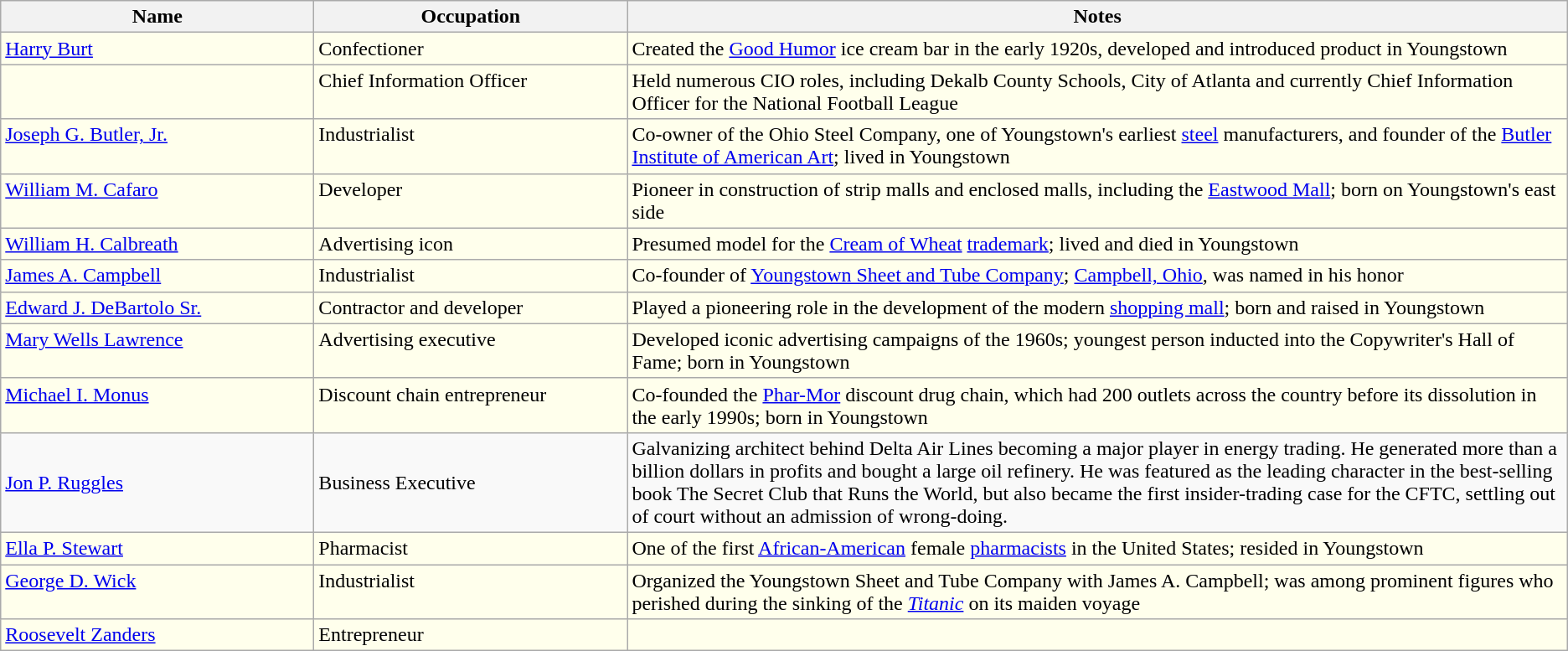<table class="wikitable sortable">
<tr align=left>
<th style="width:20%;">Name</th>
<th style="width:20%;">Occupation</th>
<th style="width:60%;">Notes</th>
</tr>
<tr style="vertical-align:top; background:#ffffec;">
<td><a href='#'>Harry Burt</a></td>
<td>Confectioner</td>
<td>Created the <a href='#'>Good Humor</a> ice cream bar in the early 1920s, developed and introduced product in Youngstown</td>
</tr>
<tr style="vertical-align:top; background:#ffffec;">
<td></td>
<td>Chief Information Officer</td>
<td>Held numerous CIO roles, including Dekalb County Schools, City of Atlanta and currently Chief Information Officer for the National Football League</td>
</tr>
<tr style="vertical-align:top; background:#ffffec;">
<td><a href='#'>Joseph G. Butler, Jr.</a></td>
<td>Industrialist</td>
<td>Co-owner of the Ohio Steel Company, one of Youngstown's earliest <a href='#'>steel</a> manufacturers, and founder of the <a href='#'>Butler Institute of American Art</a>; lived in Youngstown</td>
</tr>
<tr style="vertical-align:top; background:#ffffec;">
<td><a href='#'>William M. Cafaro</a></td>
<td>Developer</td>
<td>Pioneer in construction of strip malls and enclosed malls, including the <a href='#'>Eastwood Mall</a>; born on Youngstown's east side</td>
</tr>
<tr style="vertical-align:top; background:#ffffec;">
<td><a href='#'>William H. Calbreath</a></td>
<td>Advertising icon</td>
<td>Presumed model for the <a href='#'>Cream of Wheat</a> <a href='#'>trademark</a>; lived and died in Youngstown</td>
</tr>
<tr style="vertical-align:top; background:#ffffec;">
<td><a href='#'>James A. Campbell</a></td>
<td>Industrialist</td>
<td>Co-founder of <a href='#'>Youngstown Sheet and Tube Company</a>; <a href='#'>Campbell, Ohio</a>, was named in his honor</td>
</tr>
<tr style="vertical-align:top; background:#ffffec;">
<td><a href='#'>Edward J. DeBartolo Sr.</a></td>
<td>Contractor and developer</td>
<td>Played a pioneering role in the development of the modern <a href='#'>shopping mall</a>; born and raised in Youngstown</td>
</tr>
<tr style="vertical-align:top; background:#ffffec;">
<td><a href='#'>Mary Wells Lawrence</a></td>
<td>Advertising executive</td>
<td>Developed iconic advertising campaigns of the 1960s; youngest person inducted into the Copywriter's Hall of Fame; born in Youngstown</td>
</tr>
<tr style="vertical-align:top; background:#ffffec;">
<td><a href='#'>Michael I. Monus</a></td>
<td>Discount chain entrepreneur</td>
<td>Co-founded the <a href='#'>Phar-Mor</a> discount drug chain, which had 200 outlets across the country before its dissolution in the early 1990s; born in Youngstown</td>
</tr>
<tr>
<td><a href='#'>Jon P. Ruggles</a></td>
<td>Business Executive</td>
<td>Galvanizing architect behind Delta Air Lines becoming a major player in energy trading. He generated more than a billion dollars in profits and bought a large oil refinery. He was featured as the leading character in the best-selling book The Secret Club that Runs the World, but also became the  first insider-trading case for the CFTC, settling out of court without an admission of wrong-doing.</td>
</tr>
<tr style="vertical-align:top; background:#ffffec;">
<td><a href='#'>Ella P. Stewart</a></td>
<td>Pharmacist</td>
<td>One of the first <a href='#'>African-American</a> female <a href='#'>pharmacists</a> in the United States; resided in Youngstown</td>
</tr>
<tr style="vertical-align:top; background:#ffffec;">
<td><a href='#'>George D. Wick</a></td>
<td>Industrialist</td>
<td>Organized the Youngstown Sheet and Tube Company with James A. Campbell; was among prominent figures who perished during the sinking of the <a href='#'><em>Titanic</em></a> on its maiden voyage</td>
</tr>
<tr style="vertical-align:top; background:#ffffec;">
<td><a href='#'>Roosevelt Zanders</a></td>
<td>Entrepreneur</td>
<td></td>
</tr>
</table>
